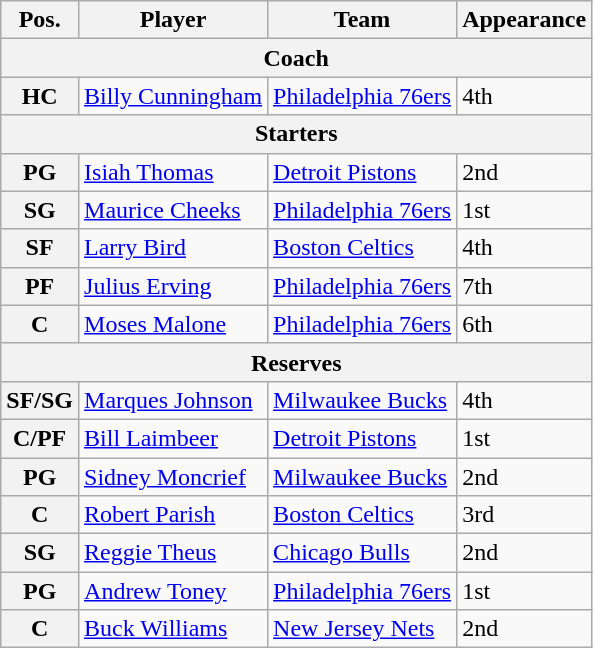<table class="wikitable">
<tr>
<th>Pos.</th>
<th>Player</th>
<th>Team</th>
<th>Appearance</th>
</tr>
<tr>
<th colspan="4">Coach</th>
</tr>
<tr>
<th>HC</th>
<td><a href='#'>Billy Cunningham</a></td>
<td><a href='#'>Philadelphia 76ers</a></td>
<td>4th</td>
</tr>
<tr>
<th colspan="4">Starters</th>
</tr>
<tr>
<th>PG</th>
<td><a href='#'>Isiah Thomas</a></td>
<td><a href='#'>Detroit Pistons</a></td>
<td>2nd</td>
</tr>
<tr>
<th>SG</th>
<td><a href='#'>Maurice Cheeks</a></td>
<td><a href='#'>Philadelphia 76ers</a></td>
<td>1st</td>
</tr>
<tr>
<th>SF</th>
<td><a href='#'>Larry Bird</a></td>
<td><a href='#'>Boston Celtics</a></td>
<td>4th</td>
</tr>
<tr>
<th>PF</th>
<td><a href='#'>Julius Erving</a></td>
<td><a href='#'>Philadelphia 76ers</a></td>
<td>7th</td>
</tr>
<tr>
<th>C</th>
<td><a href='#'>Moses Malone</a></td>
<td><a href='#'>Philadelphia 76ers</a></td>
<td>6th</td>
</tr>
<tr>
<th colspan="4">Reserves</th>
</tr>
<tr>
<th>SF/SG</th>
<td><a href='#'>Marques Johnson</a></td>
<td><a href='#'>Milwaukee Bucks</a></td>
<td>4th</td>
</tr>
<tr>
<th>C/PF</th>
<td><a href='#'>Bill Laimbeer</a></td>
<td><a href='#'>Detroit Pistons</a></td>
<td>1st</td>
</tr>
<tr>
<th>PG</th>
<td><a href='#'>Sidney Moncrief</a></td>
<td><a href='#'>Milwaukee Bucks</a></td>
<td>2nd</td>
</tr>
<tr>
<th>C</th>
<td><a href='#'>Robert Parish</a></td>
<td><a href='#'>Boston Celtics</a></td>
<td>3rd</td>
</tr>
<tr>
<th>SG</th>
<td><a href='#'>Reggie Theus</a></td>
<td><a href='#'>Chicago Bulls</a></td>
<td>2nd</td>
</tr>
<tr>
<th>PG</th>
<td><a href='#'>Andrew Toney</a></td>
<td><a href='#'>Philadelphia 76ers</a></td>
<td>1st</td>
</tr>
<tr>
<th>C</th>
<td><a href='#'>Buck Williams</a></td>
<td><a href='#'>New Jersey Nets</a></td>
<td>2nd</td>
</tr>
</table>
